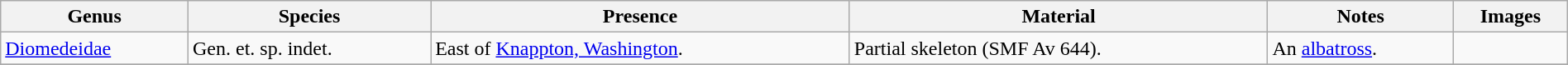<table class="wikitable"  style="margin:auto; width:100%;">
<tr>
<th>Genus</th>
<th>Species</th>
<th>Presence</th>
<th><strong>Material</strong></th>
<th>Notes</th>
<th>Images</th>
</tr>
<tr>
<td><a href='#'>Diomedeidae</a></td>
<td>Gen. et. sp. indet.</td>
<td>East of <a href='#'>Knappton, Washington</a>.</td>
<td>Partial skeleton (SMF Av 644).</td>
<td>An <a href='#'>albatross</a>.</td>
<td></td>
</tr>
<tr>
</tr>
</table>
